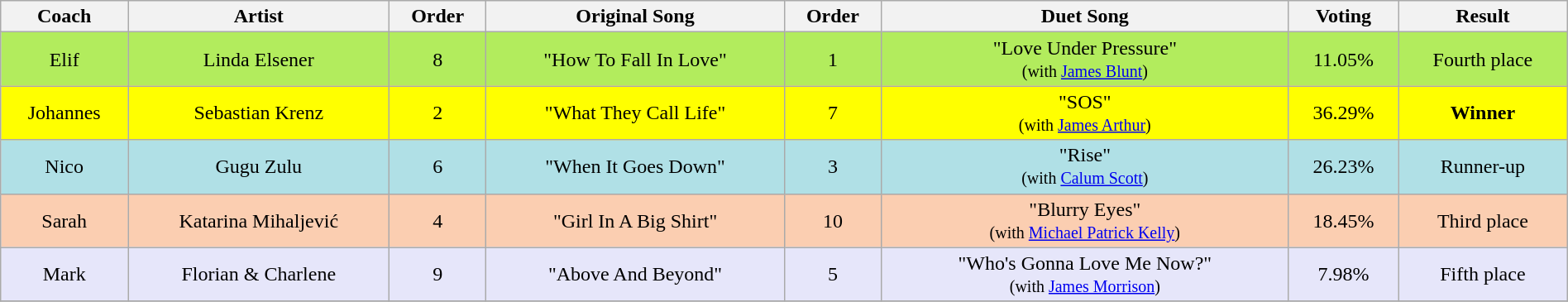<table class="wikitable" style="text-align:center; width:100%;">
<tr>
<th>Coach</th>
<th>Artist</th>
<th>Order</th>
<th>Original Song<br></th>
<th>Order</th>
<th>Duet Song<br></th>
<th>Voting</th>
<th>Result</th>
</tr>
<tr bgcolor="#B2EC5D">
<td>Elif</td>
<td>Linda Elsener</td>
<td>8</td>
<td>"How To Fall In Love"</td>
<td>1</td>
<td>"Love Under Pressure"<br><small>(with <a href='#'>James Blunt</a>)</small></td>
<td>11.05%</td>
<td>Fourth place</td>
</tr>
<tr bgcolor="yellow">
<td>Johannes</td>
<td>Sebastian Krenz</td>
<td>2</td>
<td>"What They Call Life"</td>
<td>7</td>
<td>"SOS"<br><small>(with <a href='#'>James Arthur</a>)</small></td>
<td>36.29%</td>
<td><strong>Winner</strong></td>
</tr>
<tr bgcolor="#B0E0E6">
<td>Nico</td>
<td>Gugu Zulu</td>
<td>6</td>
<td>"When It Goes Down"</td>
<td>3</td>
<td>"Rise"<br><small>(with <a href='#'>Calum Scott</a>)</small></td>
<td>26.23%</td>
<td>Runner-up</td>
</tr>
<tr bgcolor="#FBCEB1">
<td>Sarah</td>
<td>Katarina Mihaljević</td>
<td>4</td>
<td>"Girl In A Big Shirt"</td>
<td>10</td>
<td>"Blurry Eyes"<br><small>(with <a href='#'>Michael Patrick Kelly</a>)</small></td>
<td>18.45%</td>
<td>Third place</td>
</tr>
<tr bgcolor="lavender">
<td>Mark</td>
<td>Florian & Charlene</td>
<td>9</td>
<td>"Above And Beyond"</td>
<td>5</td>
<td>"Who's Gonna Love Me Now?"<br><small>(with <a href='#'>James Morrison</a>)</small></td>
<td>7.98%</td>
<td>Fifth place</td>
</tr>
<tr>
</tr>
</table>
